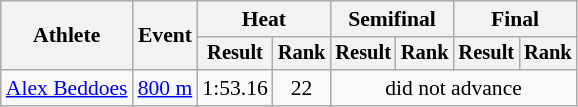<table class="wikitable" style="font-size:90%">
<tr>
<th rowspan=2>Athlete</th>
<th rowspan=2>Event</th>
<th colspan=2>Heat</th>
<th colspan=2>Semifinal</th>
<th colspan=2>Final</th>
</tr>
<tr style="font-size:95%">
<th>Result</th>
<th>Rank</th>
<th>Result</th>
<th>Rank</th>
<th>Result</th>
<th>Rank</th>
</tr>
<tr align=center>
<td align=left><a href='#'>Alex Beddoes</a></td>
<td align=left><a href='#'>800 m</a></td>
<td>1:53.16</td>
<td>22</td>
<td colspan=4>did not advance</td>
</tr>
</table>
